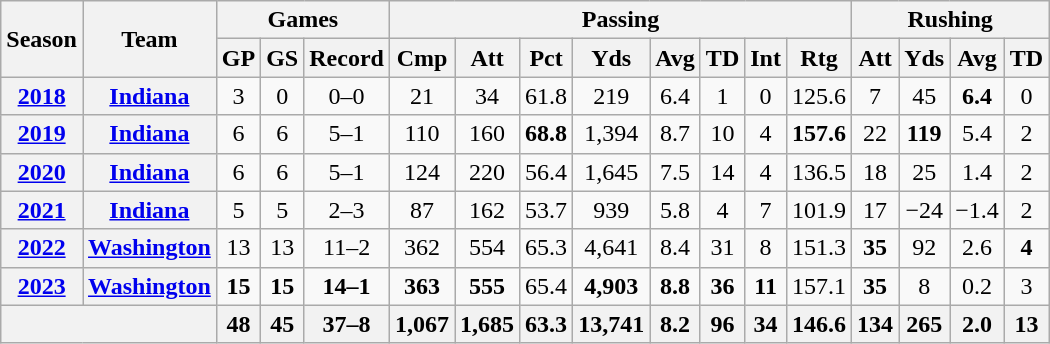<table class="wikitable" style="text-align:center;">
<tr>
<th rowspan="2">Season</th>
<th rowspan="2">Team</th>
<th colspan="3">Games</th>
<th colspan="8">Passing</th>
<th colspan="5">Rushing</th>
</tr>
<tr>
<th>GP</th>
<th>GS</th>
<th>Record</th>
<th>Cmp</th>
<th>Att</th>
<th>Pct</th>
<th>Yds</th>
<th>Avg</th>
<th>TD</th>
<th>Int</th>
<th>Rtg</th>
<th>Att</th>
<th>Yds</th>
<th>Avg</th>
<th>TD</th>
</tr>
<tr>
<th><a href='#'>2018</a></th>
<th><a href='#'>Indiana</a></th>
<td>3</td>
<td>0</td>
<td>0–0</td>
<td>21</td>
<td>34</td>
<td>61.8</td>
<td>219</td>
<td>6.4</td>
<td>1</td>
<td>0</td>
<td>125.6</td>
<td>7</td>
<td>45</td>
<td><strong>6.4</strong></td>
<td>0</td>
</tr>
<tr>
<th><a href='#'>2019</a></th>
<th><a href='#'>Indiana</a></th>
<td>6</td>
<td>6</td>
<td>5–1</td>
<td>110</td>
<td>160</td>
<td><strong>68.8</strong></td>
<td>1,394</td>
<td>8.7</td>
<td>10</td>
<td>4</td>
<td><strong>157.6</strong></td>
<td>22</td>
<td><strong>119</strong></td>
<td>5.4</td>
<td>2</td>
</tr>
<tr>
<th><a href='#'>2020</a></th>
<th><a href='#'>Indiana</a></th>
<td>6</td>
<td>6</td>
<td>5–1</td>
<td>124</td>
<td>220</td>
<td>56.4</td>
<td>1,645</td>
<td>7.5</td>
<td>14</td>
<td>4</td>
<td>136.5</td>
<td>18</td>
<td>25</td>
<td>1.4</td>
<td>2</td>
</tr>
<tr>
<th><a href='#'>2021</a></th>
<th><a href='#'>Indiana</a></th>
<td>5</td>
<td>5</td>
<td>2–3</td>
<td>87</td>
<td>162</td>
<td>53.7</td>
<td>939</td>
<td>5.8</td>
<td>4</td>
<td>7</td>
<td>101.9</td>
<td>17</td>
<td>−24</td>
<td>−1.4</td>
<td>2</td>
</tr>
<tr>
<th><a href='#'>2022</a></th>
<th><a href='#'>Washington</a></th>
<td>13</td>
<td>13</td>
<td>11–2</td>
<td>362</td>
<td>554</td>
<td>65.3</td>
<td>4,641</td>
<td>8.4</td>
<td>31</td>
<td>8</td>
<td>151.3</td>
<td><strong>35</strong></td>
<td>92</td>
<td>2.6</td>
<td><strong>4</strong></td>
</tr>
<tr>
<th><a href='#'>2023</a></th>
<th><a href='#'>Washington</a></th>
<td><strong>15</strong></td>
<td><strong>15</strong></td>
<td><strong>14–1</strong></td>
<td><strong>363</strong></td>
<td><strong>555</strong></td>
<td>65.4</td>
<td><strong>4,903</strong></td>
<td><strong>8.8</strong></td>
<td><strong>36</strong></td>
<td><strong>11</strong></td>
<td>157.1</td>
<td><strong>35</strong></td>
<td>8</td>
<td>0.2</td>
<td>3</td>
</tr>
<tr>
<th colspan="2"></th>
<th>48</th>
<th>45</th>
<th>37–8</th>
<th>1,067</th>
<th>1,685</th>
<th>63.3</th>
<th>13,741</th>
<th>8.2</th>
<th>96</th>
<th>34</th>
<th>146.6</th>
<th>134</th>
<th>265</th>
<th>2.0</th>
<th>13</th>
</tr>
</table>
